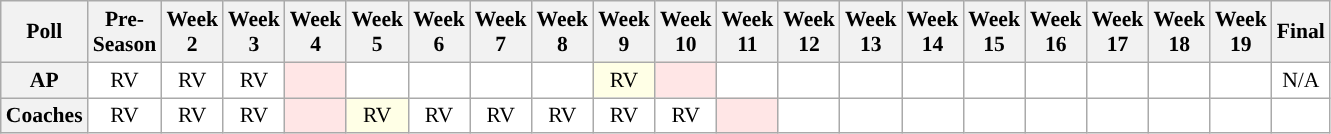<table class="wikitable" style="white-space:nowrap;font-size:90%">
<tr>
<th>Poll</th>
<th>Pre-<br>Season</th>
<th>Week<br>2</th>
<th>Week<br>3</th>
<th>Week<br>4</th>
<th>Week<br>5</th>
<th>Week<br>6</th>
<th>Week<br>7</th>
<th>Week<br>8</th>
<th>Week<br>9</th>
<th>Week<br>10</th>
<th>Week<br>11</th>
<th>Week<br>12</th>
<th>Week<br>13</th>
<th>Week<br>14</th>
<th>Week<br>15</th>
<th>Week<br>16</th>
<th>Week<br>17</th>
<th>Week<br>18</th>
<th>Week<br>19</th>
<th>Final</th>
</tr>
<tr style="text-align:center;">
<th>AP</th>
<td style="background:#FFF;">RV</td>
<td style="background:#FFF;">RV</td>
<td style="background:#FFF;">RV</td>
<td style="background:#FFE6E6;"></td>
<td style="background:#FFF;"></td>
<td style="background:#FFF;"></td>
<td style="background:#FFF;"></td>
<td style="background:#FFF;"></td>
<td style="background:#FFFFE6;">RV</td>
<td style="background:#FFE6E6;"></td>
<td style="background:#FFF;"></td>
<td style="background:#FFF;"></td>
<td style="background:#FFF;"></td>
<td style="background:#FFF;"></td>
<td style="background:#FFF;"></td>
<td style="background:#FFF;"></td>
<td style="background:#FFF;"></td>
<td style="background:#FFF;"></td>
<td style="background:#FFF;"></td>
<td style="background:#FFF;">N/A</td>
</tr>
<tr style="text-align:center;">
<th>Coaches</th>
<td style="background:#FFF;">RV</td>
<td style="background:#FFF;">RV</td>
<td style="background:#FFF;">RV</td>
<td style="background:#FFE6E6;"></td>
<td style="background:#FFFFE6;">RV</td>
<td style="background:#FFF;">RV</td>
<td style="background:#FFF;">RV</td>
<td style="background:#FFF;">RV</td>
<td style="background:#FFF;">RV</td>
<td style="background:#FFF;">RV</td>
<td style="background:#FFE6E6;"></td>
<td style="background:#FFF;"></td>
<td style="background:#FFF;"></td>
<td style="background:#FFF;"></td>
<td style="background:#FFF;"></td>
<td style="background:#FFF;"></td>
<td style="background:#FFF;"></td>
<td style="background:#FFF;"></td>
<td style="background:#FFF;"></td>
<td style="background:#FFF;"></td>
</tr>
</table>
